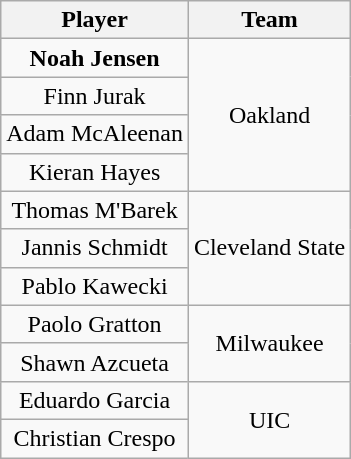<table class="wikitable" style="text-align: center;">
<tr>
<th>Player</th>
<th>Team</th>
</tr>
<tr>
<td><strong>Noah Jensen</strong></td>
<td rowspan=4>Oakland</td>
</tr>
<tr>
<td>Finn Jurak</td>
</tr>
<tr>
<td>Adam McAleenan</td>
</tr>
<tr>
<td>Kieran Hayes</td>
</tr>
<tr>
<td>Thomas M'Barek</td>
<td rowspan=3>Cleveland State</td>
</tr>
<tr>
<td>Jannis Schmidt</td>
</tr>
<tr>
<td>Pablo Kawecki</td>
</tr>
<tr>
<td>Paolo Gratton</td>
<td rowspan=2>Milwaukee</td>
</tr>
<tr>
<td>Shawn Azcueta</td>
</tr>
<tr>
<td>Eduardo Garcia</td>
<td rowspan=2>UIC</td>
</tr>
<tr>
<td>Christian Crespo</td>
</tr>
</table>
